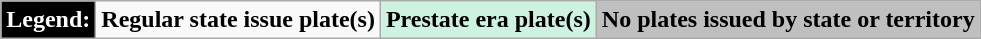<table class="wikitable">
<tr>
<td style="background: black; color: white;"><strong>Legend:</strong></td>
<td><strong>Regular state issue plate(s)</strong></td>
<td style="background:#CEF2E0";><strong>Prestate era plate(s)</strong></td>
<td style="background:#BFBFBF";><strong>No plates issued by state or territory</strong></td>
</tr>
</table>
